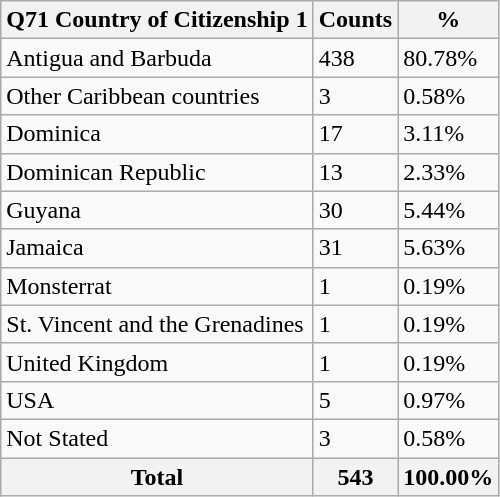<table class="wikitable sortable">
<tr>
<th>Q71 Country of Citizenship 1</th>
<th>Counts</th>
<th>%</th>
</tr>
<tr>
<td>Antigua and Barbuda</td>
<td>438</td>
<td>80.78%</td>
</tr>
<tr>
<td>Other Caribbean countries</td>
<td>3</td>
<td>0.58%</td>
</tr>
<tr>
<td>Dominica</td>
<td>17</td>
<td>3.11%</td>
</tr>
<tr>
<td>Dominican Republic</td>
<td>13</td>
<td>2.33%</td>
</tr>
<tr>
<td>Guyana</td>
<td>30</td>
<td>5.44%</td>
</tr>
<tr>
<td>Jamaica</td>
<td>31</td>
<td>5.63%</td>
</tr>
<tr>
<td>Monsterrat</td>
<td>1</td>
<td>0.19%</td>
</tr>
<tr>
<td>St. Vincent and the Grenadines</td>
<td>1</td>
<td>0.19%</td>
</tr>
<tr>
<td>United Kingdom</td>
<td>1</td>
<td>0.19%</td>
</tr>
<tr>
<td>USA</td>
<td>5</td>
<td>0.97%</td>
</tr>
<tr>
<td>Not Stated</td>
<td>3</td>
<td>0.58%</td>
</tr>
<tr>
<th>Total</th>
<th>543</th>
<th>100.00%</th>
</tr>
</table>
